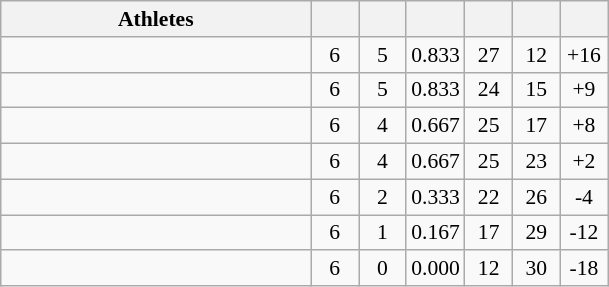<table class="wikitable" style="text-align: center; font-size:90% ">
<tr>
<th width=200>Athletes</th>
<th width=25></th>
<th width=25></th>
<th width=25></th>
<th width=25></th>
<th width=25></th>
<th width=25></th>
</tr>
<tr>
<td align=left></td>
<td>6</td>
<td>5</td>
<td>0.833</td>
<td>27</td>
<td>12</td>
<td>+16</td>
</tr>
<tr>
<td align=left></td>
<td>6</td>
<td>5</td>
<td>0.833</td>
<td>24</td>
<td>15</td>
<td>+9</td>
</tr>
<tr>
<td align=left></td>
<td>6</td>
<td>4</td>
<td>0.667</td>
<td>25</td>
<td>17</td>
<td>+8</td>
</tr>
<tr>
<td align=left></td>
<td>6</td>
<td>4</td>
<td>0.667</td>
<td>25</td>
<td>23</td>
<td>+2</td>
</tr>
<tr>
<td align=left></td>
<td>6</td>
<td>2</td>
<td>0.333</td>
<td>22</td>
<td>26</td>
<td>-4</td>
</tr>
<tr>
<td align=left></td>
<td>6</td>
<td>1</td>
<td>0.167</td>
<td>17</td>
<td>29</td>
<td>-12</td>
</tr>
<tr>
<td align=left></td>
<td>6</td>
<td>0</td>
<td>0.000</td>
<td>12</td>
<td>30</td>
<td>-18</td>
</tr>
</table>
